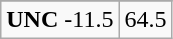<table class="wikitable">
<tr align="center">
</tr>
<tr align="center">
<td><strong>UNC</strong> -11.5</td>
<td>64.5</td>
</tr>
</table>
